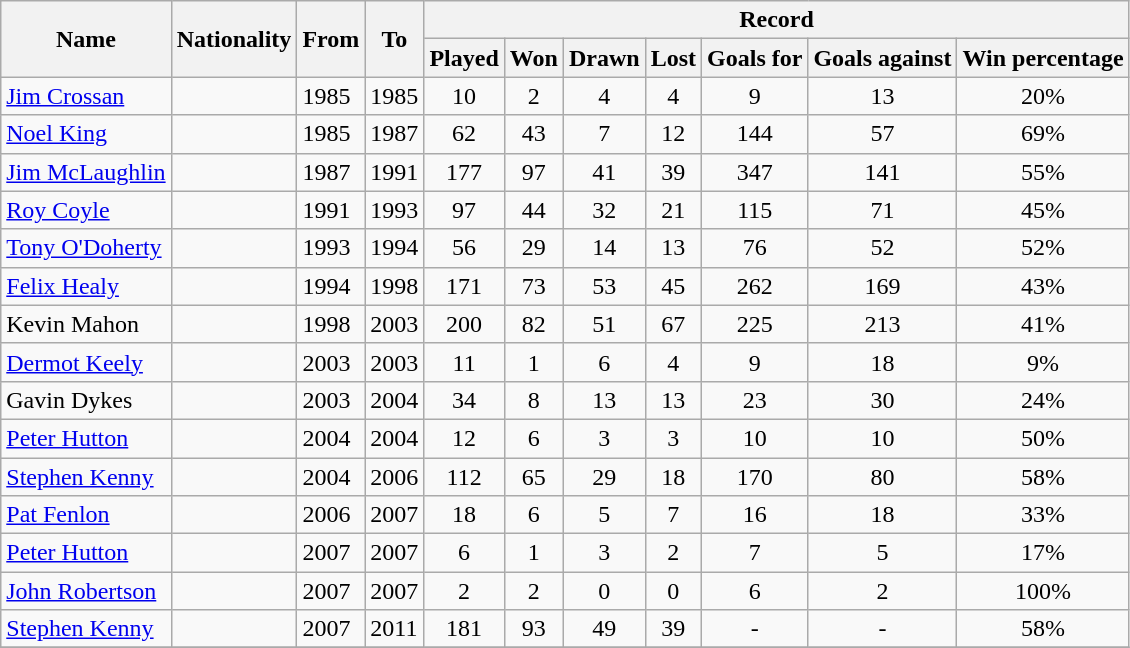<table class="wikitable sortable" style="text-align: center">
<tr>
<th rowspan=2>Name</th>
<th rowspan=2>Nationality</th>
<th rowspan=2>From</th>
<th rowspan=2>To</th>
<th colspan=8>Record</th>
</tr>
<tr>
<th>Played</th>
<th>Won</th>
<th>Drawn</th>
<th>Lost</th>
<th>Goals for</th>
<th>Goals against</th>
<th>Win percentage</th>
</tr>
<tr>
<td align=left><a href='#'>Jim Crossan</a></td>
<td></td>
<td align=left>1985</td>
<td align=left>1985</td>
<td>10</td>
<td>2</td>
<td>4</td>
<td>4</td>
<td>9</td>
<td>13</td>
<td>20%</td>
</tr>
<tr>
<td align=left><a href='#'>Noel King</a></td>
<td></td>
<td align=left>1985</td>
<td align=left>1987</td>
<td>62</td>
<td>43</td>
<td>7</td>
<td>12</td>
<td>144</td>
<td>57</td>
<td>69%</td>
</tr>
<tr>
<td align=left><a href='#'>Jim McLaughlin</a></td>
<td></td>
<td align=left>1987</td>
<td align=left>1991</td>
<td>177</td>
<td>97</td>
<td>41</td>
<td>39</td>
<td>347</td>
<td>141</td>
<td>55%</td>
</tr>
<tr>
<td align=left><a href='#'>Roy Coyle</a></td>
<td></td>
<td align=left>1991</td>
<td align=left>1993</td>
<td>97</td>
<td>44</td>
<td>32</td>
<td>21</td>
<td>115</td>
<td>71</td>
<td>45%</td>
</tr>
<tr>
<td align=left><a href='#'>Tony O'Doherty</a></td>
<td></td>
<td align=left>1993</td>
<td align=left>1994</td>
<td>56</td>
<td>29</td>
<td>14</td>
<td>13</td>
<td>76</td>
<td>52</td>
<td>52%</td>
</tr>
<tr>
<td align=left><a href='#'>Felix Healy</a></td>
<td></td>
<td align=left>1994</td>
<td align=left>1998</td>
<td>171</td>
<td>73</td>
<td>53</td>
<td>45</td>
<td>262</td>
<td>169</td>
<td>43%</td>
</tr>
<tr>
<td align=left>Kevin Mahon</td>
<td></td>
<td align=left>1998</td>
<td align=left>2003</td>
<td>200</td>
<td>82</td>
<td>51</td>
<td>67</td>
<td>225</td>
<td>213</td>
<td>41%</td>
</tr>
<tr>
<td align=left><a href='#'>Dermot Keely</a></td>
<td></td>
<td align=left>2003</td>
<td align=left>2003</td>
<td>11</td>
<td>1</td>
<td>6</td>
<td>4</td>
<td>9</td>
<td>18</td>
<td>9%</td>
</tr>
<tr>
<td align=left>Gavin Dykes</td>
<td></td>
<td align=left>2003</td>
<td align=left>2004</td>
<td>34</td>
<td>8</td>
<td>13</td>
<td>13</td>
<td>23</td>
<td>30</td>
<td>24%</td>
</tr>
<tr>
<td align=left><a href='#'>Peter Hutton</a></td>
<td></td>
<td align=left>2004</td>
<td align=left>2004</td>
<td>12</td>
<td>6</td>
<td>3</td>
<td>3</td>
<td>10</td>
<td>10</td>
<td>50%</td>
</tr>
<tr>
<td align=left><a href='#'>Stephen Kenny</a></td>
<td></td>
<td align=left>2004</td>
<td align=left>2006</td>
<td>112</td>
<td>65</td>
<td>29</td>
<td>18</td>
<td>170</td>
<td>80</td>
<td>58%</td>
</tr>
<tr>
<td align=left><a href='#'>Pat Fenlon</a></td>
<td></td>
<td align=left>2006</td>
<td align=left>2007</td>
<td>18</td>
<td>6</td>
<td>5</td>
<td>7</td>
<td>16</td>
<td>18</td>
<td>33%</td>
</tr>
<tr>
<td align=left><a href='#'>Peter Hutton</a></td>
<td></td>
<td align=left>2007</td>
<td align=left>2007</td>
<td>6</td>
<td>1</td>
<td>3</td>
<td>2</td>
<td>7</td>
<td>5</td>
<td>17%</td>
</tr>
<tr>
<td align=left><a href='#'>John Robertson</a></td>
<td></td>
<td align=left>2007</td>
<td align=left>2007</td>
<td>2</td>
<td>2</td>
<td>0</td>
<td>0</td>
<td>6</td>
<td>2</td>
<td>100%</td>
</tr>
<tr>
<td align=left><a href='#'>Stephen Kenny</a></td>
<td></td>
<td align=left>2007</td>
<td align=left>2011</td>
<td>181</td>
<td>93</td>
<td>49</td>
<td>39</td>
<td>-</td>
<td>-</td>
<td>58%</td>
</tr>
<tr>
</tr>
</table>
